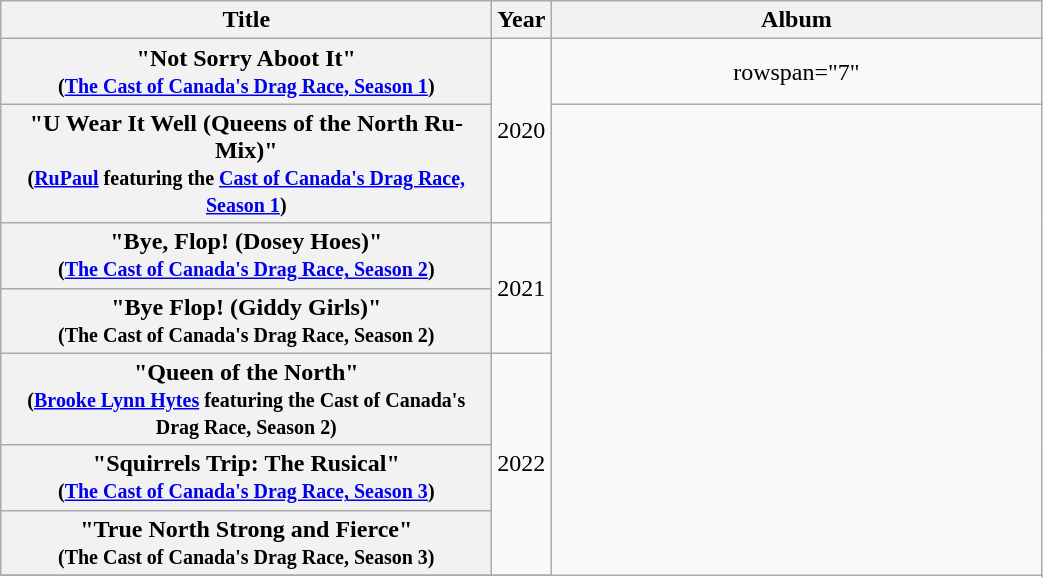<table class="wikitable plainrowheaders" style="text-align:center;">
<tr>
<th style="width:20em;">Title</th>
<th style="width:1em;">Year</th>
<th style="width:20em;">Album</th>
</tr>
<tr>
<th scope="row">"Not Sorry Aboot It"<br><small>(<a href='#'>The Cast of Canada's Drag Race, Season 1</a>)</small></th>
<td rowspan="2">2020</td>
<td>rowspan="7" </td>
</tr>
<tr>
<th scope="row">"U Wear It Well (Queens of the North Ru-Mix)"<br><small>(<a href='#'>RuPaul</a> featuring the <a href='#'>Cast of Canada's Drag Race, Season 1</a>)</small></th>
</tr>
<tr>
<th scope="row">"Bye, Flop! (Dosey Hoes)"<br><small>(<a href='#'>The Cast of Canada's Drag Race, Season 2</a>)</small></th>
<td rowspan="2">2021</td>
</tr>
<tr>
<th scope="row">"Bye Flop! (Giddy Girls)"<br><small>(The Cast of Canada's Drag Race, Season 2)</small></th>
</tr>
<tr>
<th scope="row">"Queen of the North"<br><small>(<a href='#'>Brooke Lynn Hytes</a> featuring the Cast of Canada's Drag Race, Season 2)</small></th>
<td rowspan="3">2022</td>
</tr>
<tr>
<th scope="row">"Squirrels Trip: The Rusical"<br><small>(<a href='#'>The Cast of Canada's Drag Race, Season 3</a>)</small></th>
</tr>
<tr>
<th scope="row">"True North Strong and Fierce"<br><small>(The Cast of Canada's Drag Race, Season 3)</small></th>
</tr>
<tr>
</tr>
</table>
